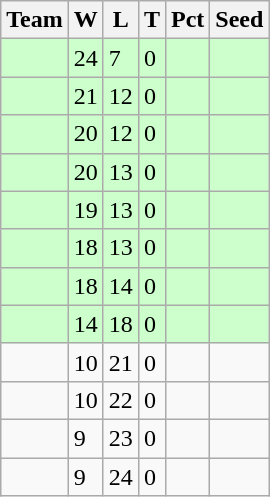<table class=wikitable>
<tr>
<th>Team</th>
<th>W</th>
<th>L</th>
<th>T</th>
<th>Pct</th>
<th>Seed</th>
</tr>
<tr bgcolor="#ccffcc">
<td></td>
<td>24</td>
<td>7</td>
<td>0</td>
<td></td>
<td></td>
</tr>
<tr bgcolor="#ccffcc">
<td></td>
<td>21</td>
<td>12</td>
<td>0</td>
<td></td>
<td></td>
</tr>
<tr bgcolor="#ccffcc">
<td></td>
<td>20</td>
<td>12</td>
<td>0</td>
<td></td>
<td></td>
</tr>
<tr bgcolor="#ccffcc">
<td></td>
<td>20</td>
<td>13</td>
<td>0</td>
<td></td>
<td></td>
</tr>
<tr bgcolor="#ccffcc">
<td></td>
<td>19</td>
<td>13</td>
<td>0</td>
<td></td>
<td></td>
</tr>
<tr bgcolor="#ccffcc">
<td></td>
<td>18</td>
<td>13</td>
<td>0</td>
<td></td>
<td></td>
</tr>
<tr bgcolor="#ccffcc">
<td></td>
<td>18</td>
<td>14</td>
<td>0</td>
<td></td>
<td></td>
</tr>
<tr bgcolor="#ccffcc">
<td></td>
<td>14</td>
<td>18</td>
<td>0</td>
<td></td>
<td></td>
</tr>
<tr>
<td></td>
<td>10</td>
<td>21</td>
<td>0</td>
<td></td>
<td></td>
</tr>
<tr>
<td></td>
<td>10</td>
<td>22</td>
<td>0</td>
<td></td>
<td></td>
</tr>
<tr>
<td></td>
<td>9</td>
<td>23</td>
<td>0</td>
<td></td>
<td></td>
</tr>
<tr>
<td></td>
<td>9</td>
<td>24</td>
<td>0</td>
<td></td>
<td></td>
</tr>
</table>
